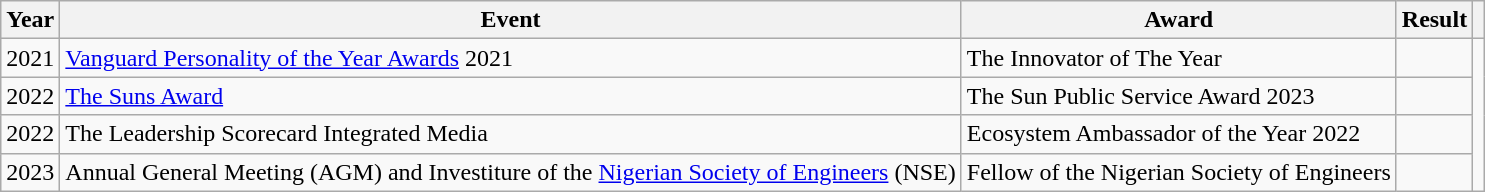<table class="wikitable">
<tr>
<th>Year</th>
<th>Event</th>
<th>Award</th>
<th>Result</th>
<th></th>
</tr>
<tr>
<td>2021</td>
<td><a href='#'>Vanguard Personality of the Year Awards</a> 2021</td>
<td>The Innovator of The Year </td>
<td></td>
</tr>
<tr>
<td>2022</td>
<td><a href='#'>The Suns Award</a></td>
<td>The Sun Public Service Award 2023</td>
<td></td>
</tr>
<tr>
<td>2022</td>
<td>The Leadership Scorecard Integrated Media</td>
<td>Ecosystem Ambassador of the Year 2022</td>
<td></td>
</tr>
<tr>
<td>2023</td>
<td>Annual General Meeting (AGM) and Investiture of the <a href='#'>Nigerian Society of Engineers</a> (NSE)</td>
<td>Fellow of the Nigerian Society of Engineers</td>
<td></td>
</tr>
</table>
